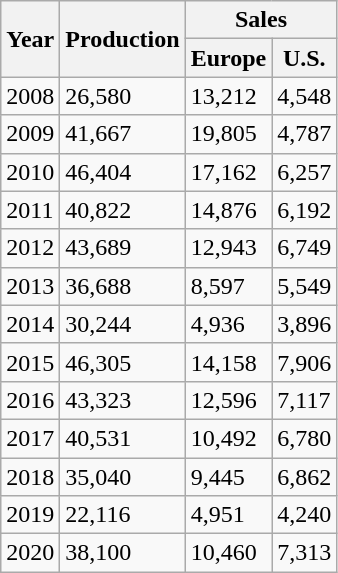<table class="wikitable">
<tr>
<th rowspan="2">Year</th>
<th rowspan="2">Production</th>
<th colspan="2">Sales</th>
</tr>
<tr>
<th>Europe</th>
<th>U.S.</th>
</tr>
<tr>
<td>2008</td>
<td>26,580</td>
<td>13,212</td>
<td>4,548</td>
</tr>
<tr>
<td>2009</td>
<td>41,667</td>
<td>19,805</td>
<td>4,787</td>
</tr>
<tr>
<td>2010</td>
<td>46,404</td>
<td>17,162</td>
<td>6,257</td>
</tr>
<tr>
<td>2011</td>
<td>40,822</td>
<td>14,876</td>
<td>6,192</td>
</tr>
<tr>
<td>2012</td>
<td>43,689</td>
<td>12,943</td>
<td>6,749</td>
</tr>
<tr>
<td>2013</td>
<td>36,688</td>
<td>8,597</td>
<td>5,549</td>
</tr>
<tr>
<td>2014</td>
<td>30,244</td>
<td>4,936</td>
<td>3,896</td>
</tr>
<tr>
<td>2015</td>
<td>46,305</td>
<td>14,158</td>
<td>7,906</td>
</tr>
<tr>
<td>2016</td>
<td>43,323</td>
<td>12,596</td>
<td>7,117</td>
</tr>
<tr>
<td>2017</td>
<td>40,531</td>
<td>10,492</td>
<td>6,780</td>
</tr>
<tr>
<td>2018</td>
<td>35,040</td>
<td>9,445</td>
<td>6,862</td>
</tr>
<tr>
<td>2019</td>
<td>22,116</td>
<td>4,951</td>
<td>4,240</td>
</tr>
<tr>
<td>2020</td>
<td>38,100</td>
<td>10,460</td>
<td>7,313</td>
</tr>
</table>
